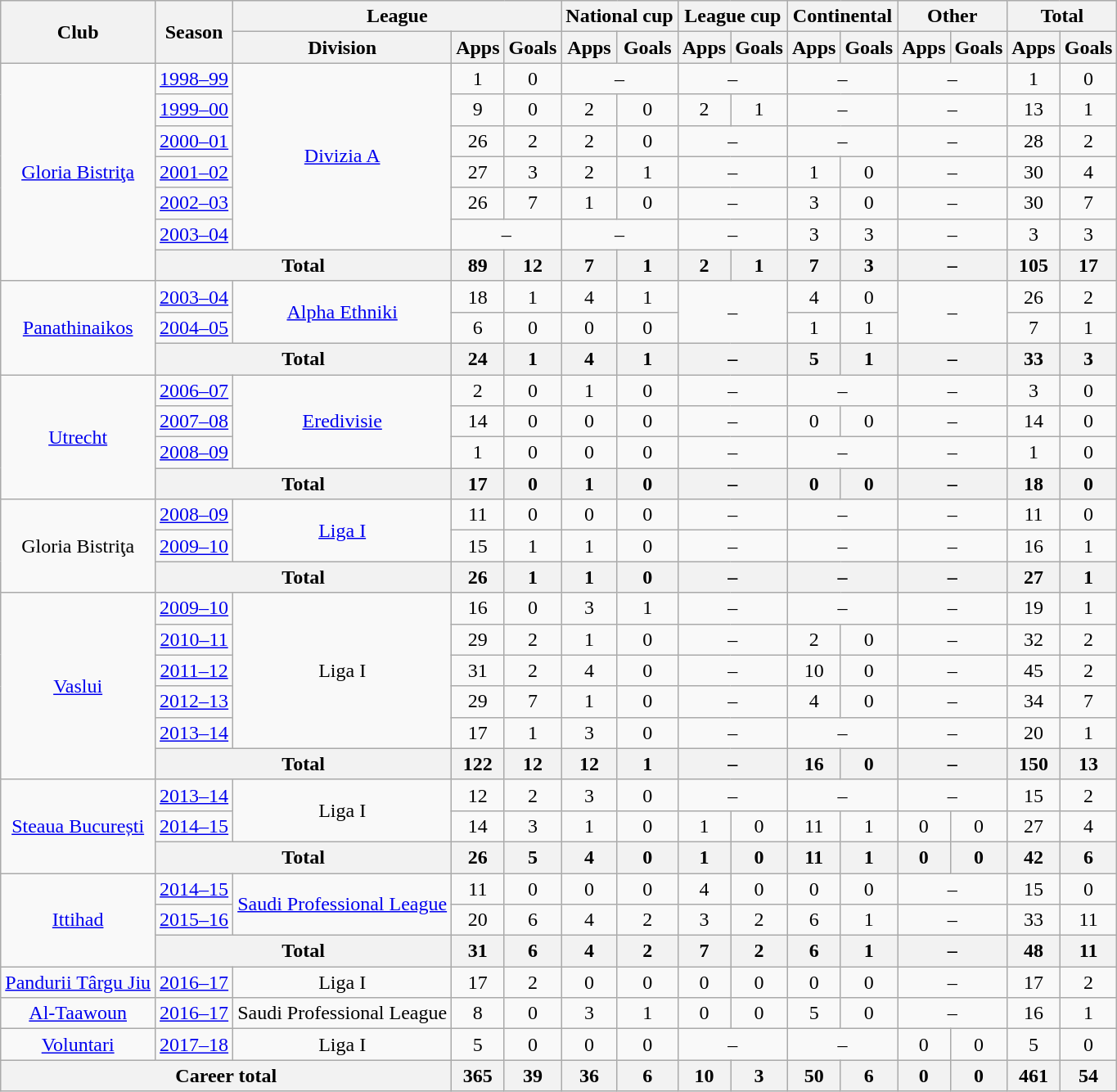<table class="wikitable" style="text-align:center">
<tr>
<th rowspan="2">Club</th>
<th rowspan="2">Season</th>
<th colspan="3">League</th>
<th colspan="2">National cup</th>
<th colspan="2">League cup</th>
<th colspan="2">Continental</th>
<th colspan="2">Other</th>
<th colspan="2">Total</th>
</tr>
<tr>
<th>Division</th>
<th>Apps</th>
<th>Goals</th>
<th>Apps</th>
<th>Goals</th>
<th>Apps</th>
<th>Goals</th>
<th>Apps</th>
<th>Goals</th>
<th>Apps</th>
<th>Goals</th>
<th>Apps</th>
<th>Goals</th>
</tr>
<tr>
<td rowspan="7"><a href='#'>Gloria Bistriţa</a></td>
<td><a href='#'>1998–99</a></td>
<td rowspan="6"><a href='#'>Divizia A</a></td>
<td>1</td>
<td>0</td>
<td colspan="2">–</td>
<td colspan="2">–</td>
<td colspan="2">–</td>
<td colspan="2">–</td>
<td>1</td>
<td>0</td>
</tr>
<tr>
<td><a href='#'>1999–00</a></td>
<td>9</td>
<td>0</td>
<td>2</td>
<td>0</td>
<td>2</td>
<td>1</td>
<td colspan="2">–</td>
<td colspan="2">–</td>
<td>13</td>
<td>1</td>
</tr>
<tr>
<td><a href='#'>2000–01</a></td>
<td>26</td>
<td>2</td>
<td>2</td>
<td>0</td>
<td colspan="2">–</td>
<td colspan="2">–</td>
<td colspan="2">–</td>
<td>28</td>
<td>2</td>
</tr>
<tr>
<td><a href='#'>2001–02</a></td>
<td>27</td>
<td>3</td>
<td>2</td>
<td>1</td>
<td colspan="2">–</td>
<td>1</td>
<td>0</td>
<td colspan="2">–</td>
<td>30</td>
<td>4</td>
</tr>
<tr>
<td><a href='#'>2002–03</a></td>
<td>26</td>
<td>7</td>
<td>1</td>
<td>0</td>
<td colspan="2">–</td>
<td>3</td>
<td>0</td>
<td colspan="2">–</td>
<td>30</td>
<td>7</td>
</tr>
<tr>
<td><a href='#'>2003–04</a></td>
<td colspan="2">–</td>
<td colspan="2">–</td>
<td colspan="2">–</td>
<td>3</td>
<td>3</td>
<td colspan="2">–</td>
<td>3</td>
<td>3</td>
</tr>
<tr>
<th colspan="2">Total</th>
<th>89</th>
<th>12</th>
<th>7</th>
<th>1</th>
<th>2</th>
<th>1</th>
<th>7</th>
<th>3</th>
<th colspan="2">–</th>
<th>105</th>
<th>17</th>
</tr>
<tr>
<td rowspan="3"><a href='#'>Panathinaikos</a></td>
<td><a href='#'>2003–04</a></td>
<td rowspan="2"><a href='#'>Alpha Ethniki</a></td>
<td>18</td>
<td>1</td>
<td>4</td>
<td>1</td>
<td rowspan=2 colspan="2">–</td>
<td>4</td>
<td>0</td>
<td rowspan=2 colspan="2">–</td>
<td>26</td>
<td>2</td>
</tr>
<tr>
<td><a href='#'>2004–05</a></td>
<td>6</td>
<td>0</td>
<td>0</td>
<td>0</td>
<td>1</td>
<td>1</td>
<td>7</td>
<td>1</td>
</tr>
<tr>
<th colspan="2">Total</th>
<th>24</th>
<th>1</th>
<th>4</th>
<th>1</th>
<th colspan="2">–</th>
<th>5</th>
<th>1</th>
<th colspan="2">–</th>
<th>33</th>
<th>3</th>
</tr>
<tr>
<td rowspan="4"><a href='#'>Utrecht</a></td>
<td><a href='#'>2006–07</a></td>
<td rowspan="3"><a href='#'>Eredivisie</a></td>
<td>2</td>
<td>0</td>
<td>1</td>
<td>0</td>
<td colspan="2">–</td>
<td colspan="2">–</td>
<td colspan="2">–</td>
<td>3</td>
<td>0</td>
</tr>
<tr>
<td><a href='#'>2007–08</a></td>
<td>14</td>
<td>0</td>
<td>0</td>
<td>0</td>
<td colspan="2">–</td>
<td>0</td>
<td>0</td>
<td colspan="2">–</td>
<td>14</td>
<td>0</td>
</tr>
<tr>
<td><a href='#'>2008–09</a></td>
<td>1</td>
<td>0</td>
<td>0</td>
<td>0</td>
<td colspan="2">–</td>
<td colspan="2">–</td>
<td colspan="2">–</td>
<td>1</td>
<td>0</td>
</tr>
<tr>
<th colspan="2">Total</th>
<th>17</th>
<th>0</th>
<th>1</th>
<th>0</th>
<th colspan="2">–</th>
<th>0</th>
<th>0</th>
<th colspan="2">–</th>
<th>18</th>
<th>0</th>
</tr>
<tr>
<td rowspan="3">Gloria Bistriţa</td>
<td><a href='#'>2008–09</a></td>
<td rowspan="2"><a href='#'>Liga I</a></td>
<td>11</td>
<td>0</td>
<td>0</td>
<td>0</td>
<td colspan="2">–</td>
<td colspan="2">–</td>
<td colspan="2">–</td>
<td>11</td>
<td>0</td>
</tr>
<tr>
<td><a href='#'>2009–10</a></td>
<td>15</td>
<td>1</td>
<td>1</td>
<td>0</td>
<td colspan="2">–</td>
<td colspan="2">–</td>
<td colspan="2">–</td>
<td>16</td>
<td>1</td>
</tr>
<tr>
<th colspan="2">Total</th>
<th>26</th>
<th>1</th>
<th>1</th>
<th>0</th>
<th colspan="2">–</th>
<th colspan="2">–</th>
<th colspan="2">–</th>
<th>27</th>
<th>1</th>
</tr>
<tr>
<td rowspan="6"><a href='#'>Vaslui</a></td>
<td><a href='#'>2009–10</a></td>
<td rowspan="5">Liga I</td>
<td>16</td>
<td>0</td>
<td>3</td>
<td>1</td>
<td colspan="2">–</td>
<td colspan="2">–</td>
<td colspan="2">–</td>
<td>19</td>
<td>1</td>
</tr>
<tr>
<td><a href='#'>2010–11</a></td>
<td>29</td>
<td>2</td>
<td>1</td>
<td>0</td>
<td colspan="2">–</td>
<td>2</td>
<td>0</td>
<td colspan="2">–</td>
<td>32</td>
<td>2</td>
</tr>
<tr>
<td><a href='#'>2011–12</a></td>
<td>31</td>
<td>2</td>
<td>4</td>
<td>0</td>
<td colspan="2">–</td>
<td>10</td>
<td>0</td>
<td colspan="2">–</td>
<td>45</td>
<td>2</td>
</tr>
<tr>
<td><a href='#'>2012–13</a></td>
<td>29</td>
<td>7</td>
<td>1</td>
<td>0</td>
<td colspan="2">–</td>
<td>4</td>
<td>0</td>
<td colspan="2">–</td>
<td>34</td>
<td>7</td>
</tr>
<tr>
<td><a href='#'>2013–14</a></td>
<td>17</td>
<td>1</td>
<td>3</td>
<td>0</td>
<td colspan="2">–</td>
<td colspan="2">–</td>
<td colspan="2">–</td>
<td>20</td>
<td>1</td>
</tr>
<tr>
<th colspan="2">Total</th>
<th>122</th>
<th>12</th>
<th>12</th>
<th>1</th>
<th colspan="2">–</th>
<th>16</th>
<th>0</th>
<th colspan="2">–</th>
<th>150</th>
<th>13</th>
</tr>
<tr>
<td rowspan="3"><a href='#'>Steaua București</a></td>
<td><a href='#'>2013–14</a></td>
<td rowspan="2">Liga I</td>
<td>12</td>
<td>2</td>
<td>3</td>
<td>0</td>
<td colspan="2">–</td>
<td colspan="2">–</td>
<td colspan="2">–</td>
<td>15</td>
<td>2</td>
</tr>
<tr>
<td><a href='#'>2014–15</a></td>
<td>14</td>
<td>3</td>
<td>1</td>
<td>0</td>
<td>1</td>
<td>0</td>
<td>11</td>
<td>1</td>
<td>0</td>
<td>0</td>
<td>27</td>
<td>4</td>
</tr>
<tr>
<th colspan="2">Total</th>
<th>26</th>
<th>5</th>
<th>4</th>
<th>0</th>
<th>1</th>
<th>0</th>
<th>11</th>
<th>1</th>
<th>0</th>
<th>0</th>
<th>42</th>
<th>6</th>
</tr>
<tr>
<td rowspan="3"><a href='#'>Ittihad</a></td>
<td><a href='#'>2014–15</a></td>
<td rowspan="2"><a href='#'>Saudi Professional League</a></td>
<td>11</td>
<td>0</td>
<td>0</td>
<td>0</td>
<td>4</td>
<td>0</td>
<td>0</td>
<td>0</td>
<td colspan="2">–</td>
<td>15</td>
<td>0</td>
</tr>
<tr>
<td><a href='#'>2015–16</a></td>
<td>20</td>
<td>6</td>
<td>4</td>
<td>2</td>
<td>3</td>
<td>2</td>
<td>6</td>
<td>1</td>
<td colspan="2">–</td>
<td>33</td>
<td>11</td>
</tr>
<tr>
<th colspan="2">Total</th>
<th>31</th>
<th>6</th>
<th>4</th>
<th>2</th>
<th>7</th>
<th>2</th>
<th>6</th>
<th>1</th>
<th colspan="2">–</th>
<th>48</th>
<th>11</th>
</tr>
<tr>
<td><a href='#'>Pandurii Târgu Jiu</a></td>
<td><a href='#'>2016–17</a></td>
<td>Liga I</td>
<td>17</td>
<td>2</td>
<td>0</td>
<td>0</td>
<td>0</td>
<td>0</td>
<td>0</td>
<td>0</td>
<td colspan="2">–</td>
<td>17</td>
<td>2</td>
</tr>
<tr>
<td><a href='#'>Al-Taawoun</a></td>
<td><a href='#'>2016–17</a></td>
<td>Saudi Professional League</td>
<td>8</td>
<td>0</td>
<td>3</td>
<td>1</td>
<td>0</td>
<td>0</td>
<td>5</td>
<td>0</td>
<td colspan="2">–</td>
<td>16</td>
<td>1</td>
</tr>
<tr>
<td><a href='#'>Voluntari</a></td>
<td><a href='#'>2017–18</a></td>
<td>Liga I</td>
<td>5</td>
<td>0</td>
<td>0</td>
<td>0</td>
<td colspan="2">–</td>
<td colspan="2">–</td>
<td>0</td>
<td>0</td>
<td>5</td>
<td>0</td>
</tr>
<tr>
<th colspan="3">Career total</th>
<th>365</th>
<th>39</th>
<th>36</th>
<th>6</th>
<th>10</th>
<th>3</th>
<th>50</th>
<th>6</th>
<th>0</th>
<th>0</th>
<th>461</th>
<th>54</th>
</tr>
</table>
